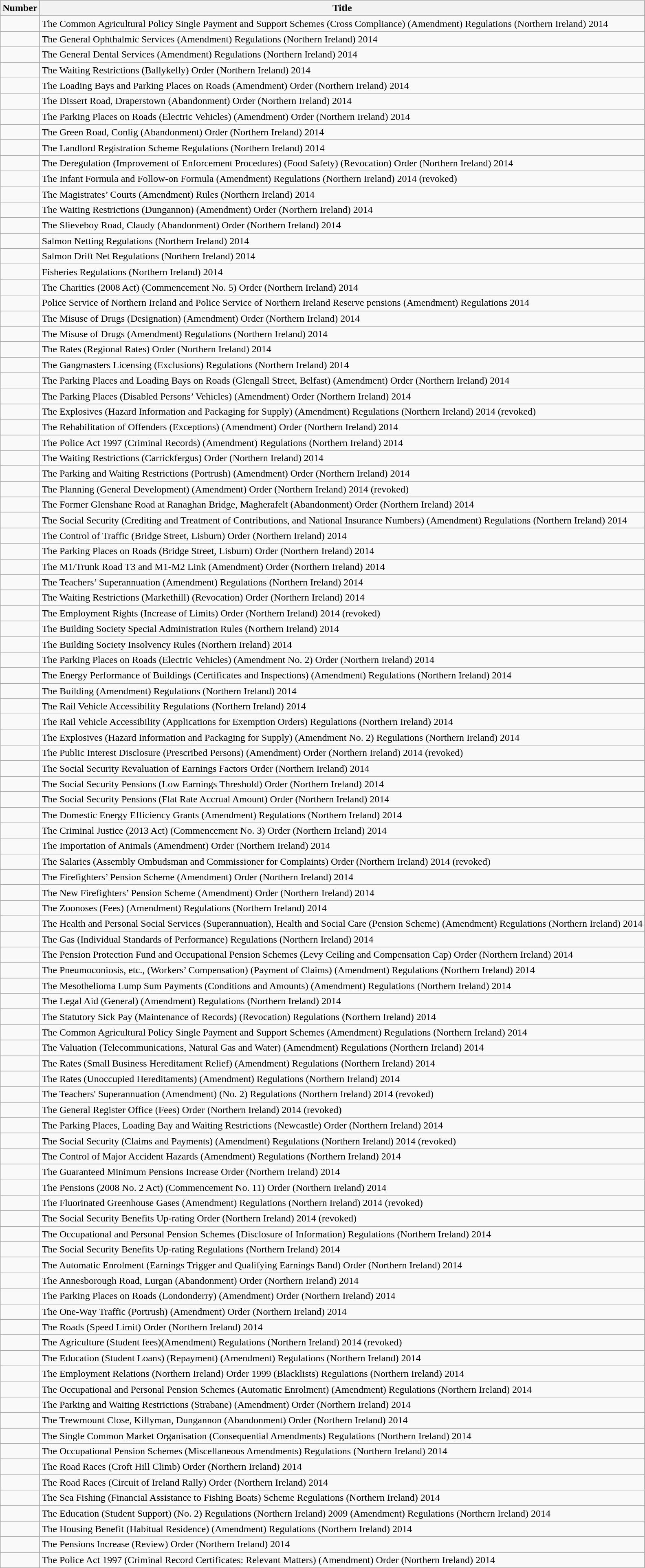<table class="wikitable collapsible">
<tr>
<th>Number</th>
<th>Title</th>
</tr>
<tr>
<td></td>
<td>The Common Agricultural Policy Single Payment and Support Schemes (Cross Compliance) (Amendment) Regulations (Northern Ireland) 2014</td>
</tr>
<tr>
<td></td>
<td>The General Ophthalmic Services (Amendment) Regulations (Northern Ireland) 2014</td>
</tr>
<tr>
<td></td>
<td>The General Dental Services (Amendment) Regulations (Northern Ireland) 2014</td>
</tr>
<tr>
<td></td>
<td>The Waiting Restrictions (Ballykelly) Order (Northern Ireland) 2014</td>
</tr>
<tr>
<td></td>
<td>The Loading Bays and Parking Places on Roads (Amendment) Order (Northern Ireland) 2014</td>
</tr>
<tr>
<td></td>
<td>The Dissert Road, Draperstown (Abandonment) Order (Northern Ireland) 2014</td>
</tr>
<tr>
<td></td>
<td>The Parking Places on Roads (Electric Vehicles) (Amendment) Order (Northern Ireland) 2014</td>
</tr>
<tr>
<td></td>
<td>The Green Road, Conlig (Abandonment) Order (Northern Ireland) 2014</td>
</tr>
<tr>
<td></td>
<td>The Landlord Registration Scheme Regulations (Northern Ireland) 2014</td>
</tr>
<tr>
<td></td>
<td>The Deregulation (Improvement of Enforcement Procedures) (Food Safety) (Revocation) Order (Northern Ireland) 2014</td>
</tr>
<tr>
<td></td>
<td>The Infant Formula and Follow-on Formula (Amendment) Regulations (Northern Ireland) 2014 (revoked)</td>
</tr>
<tr>
<td></td>
<td>The Magistrates’ Courts (Amendment) Rules (Northern Ireland) 2014</td>
</tr>
<tr>
<td></td>
<td>The Waiting Restrictions (Dungannon) (Amendment) Order (Northern Ireland) 2014</td>
</tr>
<tr>
<td></td>
<td>The Slieveboy Road, Claudy (Abandonment) Order (Northern Ireland) 2014</td>
</tr>
<tr>
<td></td>
<td>Salmon Netting Regulations (Northern Ireland) 2014</td>
</tr>
<tr>
<td></td>
<td>Salmon Drift Net Regulations (Northern Ireland) 2014</td>
</tr>
<tr>
<td></td>
<td>Fisheries Regulations (Northern Ireland) 2014</td>
</tr>
<tr>
<td></td>
<td>The Charities (2008 Act) (Commencement No. 5) Order (Northern Ireland) 2014</td>
</tr>
<tr>
<td></td>
<td>Police Service of Northern Ireland and Police Service of Northern Ireland Reserve pensions (Amendment) Regulations 2014</td>
</tr>
<tr>
<td></td>
<td>The Misuse of Drugs (Designation) (Amendment) Order (Northern Ireland) 2014</td>
</tr>
<tr>
<td></td>
<td>The Misuse of Drugs (Amendment) Regulations (Northern Ireland) 2014</td>
</tr>
<tr>
<td></td>
<td>The Rates (Regional Rates) Order (Northern Ireland) 2014</td>
</tr>
<tr>
<td></td>
<td>The Gangmasters Licensing (Exclusions) Regulations (Northern Ireland) 2014</td>
</tr>
<tr>
<td></td>
<td>The Parking Places and Loading Bays on Roads (Glengall Street, Belfast) (Amendment) Order (Northern Ireland) 2014</td>
</tr>
<tr>
<td></td>
<td>The Parking Places (Disabled Persons’ Vehicles) (Amendment) Order (Northern Ireland) 2014</td>
</tr>
<tr>
<td></td>
<td>The Explosives (Hazard Information and Packaging for Supply) (Amendment) Regulations (Northern Ireland) 2014 (revoked)</td>
</tr>
<tr>
<td></td>
<td>The Rehabilitation of Offenders (Exceptions) (Amendment) Order (Northern Ireland) 2014</td>
</tr>
<tr>
<td></td>
<td>The Police Act 1997 (Criminal Records) (Amendment) Regulations (Northern Ireland) 2014</td>
</tr>
<tr>
<td></td>
<td>The Waiting Restrictions (Carrickfergus) Order (Northern Ireland) 2014</td>
</tr>
<tr>
<td></td>
<td>The Parking and Waiting Restrictions (Portrush) (Amendment) Order (Northern Ireland) 2014</td>
</tr>
<tr>
<td></td>
<td>The Planning (General Development) (Amendment) Order (Northern Ireland) 2014 (revoked)</td>
</tr>
<tr>
<td></td>
<td>The Former Glenshane Road at Ranaghan Bridge, Magherafelt (Abandonment) Order (Northern Ireland) 2014</td>
</tr>
<tr>
<td></td>
<td>The Social Security (Crediting and Treatment of Contributions, and National Insurance Numbers) (Amendment) Regulations (Northern Ireland) 2014</td>
</tr>
<tr>
<td></td>
<td>The Control of Traffic (Bridge Street, Lisburn) Order (Northern Ireland) 2014</td>
</tr>
<tr>
<td></td>
<td>The Parking Places on Roads (Bridge Street, Lisburn) Order (Northern Ireland) 2014</td>
</tr>
<tr>
<td></td>
<td>The M1/Trunk Road T3 and M1-M2 Link (Amendment) Order (Northern Ireland) 2014</td>
</tr>
<tr>
<td></td>
<td>The Teachers’ Superannuation (Amendment) Regulations (Northern Ireland) 2014</td>
</tr>
<tr>
<td></td>
<td>The Waiting Restrictions (Markethill) (Revocation) Order (Northern Ireland) 2014</td>
</tr>
<tr>
<td></td>
<td>The Employment Rights (Increase of Limits) Order (Northern Ireland) 2014 (revoked)</td>
</tr>
<tr>
<td></td>
<td>The Building Society Special Administration Rules (Northern Ireland) 2014</td>
</tr>
<tr>
<td></td>
<td>The Building Society Insolvency Rules (Northern Ireland) 2014</td>
</tr>
<tr>
<td></td>
<td>The Parking Places on Roads (Electric Vehicles) (Amendment No. 2) Order (Northern Ireland) 2014</td>
</tr>
<tr>
<td></td>
<td>The Energy Performance of Buildings (Certificates and Inspections) (Amendment) Regulations (Northern Ireland) 2014</td>
</tr>
<tr>
<td></td>
<td>The Building (Amendment) Regulations (Northern Ireland) 2014</td>
</tr>
<tr>
<td></td>
<td>The Rail Vehicle Accessibility Regulations (Northern Ireland) 2014</td>
</tr>
<tr>
<td></td>
<td>The Rail Vehicle Accessibility (Applications for Exemption Orders) Regulations (Northern Ireland) 2014</td>
</tr>
<tr>
<td></td>
<td>The Explosives (Hazard Information and Packaging for Supply) (Amendment No. 2) Regulations (Northern Ireland) 2014</td>
</tr>
<tr>
<td></td>
<td>The Public Interest Disclosure (Prescribed Persons) (Amendment) Order (Northern Ireland) 2014 (revoked)</td>
</tr>
<tr>
<td></td>
<td>The Social Security Revaluation of Earnings Factors Order (Northern Ireland) 2014</td>
</tr>
<tr>
<td></td>
<td>The Social Security Pensions (Low Earnings Threshold) Order (Northern Ireland) 2014</td>
</tr>
<tr>
<td></td>
<td>The Social Security Pensions (Flat Rate Accrual Amount) Order (Northern Ireland) 2014</td>
</tr>
<tr>
<td></td>
<td>The Domestic Energy Efficiency Grants (Amendment) Regulations (Northern Ireland) 2014</td>
</tr>
<tr>
<td></td>
<td>The Criminal Justice (2013 Act) (Commencement No. 3) Order (Northern Ireland) 2014</td>
</tr>
<tr>
<td></td>
<td>The Importation of Animals (Amendment) Order (Northern Ireland) 2014</td>
</tr>
<tr>
<td></td>
<td>The Salaries (Assembly Ombudsman and Commissioner for Complaints) Order (Northern Ireland) 2014 (revoked)</td>
</tr>
<tr>
<td></td>
<td>The Firefighters’ Pension Scheme (Amendment) Order (Northern Ireland) 2014</td>
</tr>
<tr>
<td></td>
<td>The New Firefighters’ Pension Scheme (Amendment) Order (Northern Ireland) 2014</td>
</tr>
<tr>
<td></td>
<td>The Zoonoses (Fees) (Amendment) Regulations (Northern Ireland) 2014</td>
</tr>
<tr>
<td></td>
<td>The Health and Personal Social Services (Superannuation), Health and Social Care (Pension Scheme) (Amendment) Regulations (Northern Ireland) 2014</td>
</tr>
<tr>
<td></td>
<td>The Gas (Individual Standards of Performance) Regulations (Northern Ireland) 2014</td>
</tr>
<tr>
<td></td>
<td>The Pension Protection Fund and Occupational Pension Schemes (Levy Ceiling and Compensation Cap) Order (Northern Ireland) 2014</td>
</tr>
<tr>
<td></td>
<td>The Pneumoconiosis, etc., (Workers’ Compensation) (Payment of Claims) (Amendment) Regulations (Northern Ireland) 2014</td>
</tr>
<tr>
<td></td>
<td>The Mesothelioma Lump Sum Payments (Conditions and Amounts) (Amendment) Regulations (Northern Ireland) 2014</td>
</tr>
<tr>
<td></td>
<td>The Legal Aid (General) (Amendment) Regulations (Northern Ireland) 2014</td>
</tr>
<tr>
<td></td>
<td>The Statutory Sick Pay (Maintenance of Records) (Revocation) Regulations (Northern Ireland) 2014</td>
</tr>
<tr>
<td></td>
<td>The Common Agricultural Policy Single Payment and Support Schemes (Amendment) Regulations (Northern Ireland) 2014</td>
</tr>
<tr>
<td></td>
<td>The Valuation (Telecommunications, Natural Gas and Water) (Amendment) Regulations (Northern Ireland) 2014</td>
</tr>
<tr>
<td></td>
<td>The Rates (Small Business Hereditament Relief) (Amendment) Regulations (Northern Ireland) 2014</td>
</tr>
<tr>
<td></td>
<td>The Rates (Unoccupied Hereditaments) (Amendment) Regulations (Northern Ireland) 2014</td>
</tr>
<tr>
<td></td>
<td>The Teachers' Superannuation (Amendment) (No. 2) Regulations (Northern Ireland) 2014 (revoked)</td>
</tr>
<tr>
<td></td>
<td>The General Register Office (Fees) Order (Northern Ireland) 2014 (revoked)</td>
</tr>
<tr>
<td></td>
<td>The Parking Places, Loading Bay and Waiting Restrictions (Newcastle) Order (Northern Ireland) 2014</td>
</tr>
<tr>
<td></td>
<td>The Social Security (Claims and Payments) (Amendment) Regulations (Northern Ireland) 2014 (revoked)</td>
</tr>
<tr>
<td></td>
<td>The Control of Major Accident Hazards (Amendment) Regulations (Northern Ireland) 2014</td>
</tr>
<tr>
<td></td>
<td>The Guaranteed Minimum Pensions Increase Order (Northern Ireland) 2014</td>
</tr>
<tr>
<td></td>
<td>The Pensions (2008 No. 2 Act) (Commencement No. 11) Order (Northern Ireland) 2014</td>
</tr>
<tr>
<td></td>
<td>The Fluorinated Greenhouse Gases (Amendment) Regulations (Northern Ireland) 2014 (revoked)</td>
</tr>
<tr>
<td></td>
<td>The Social Security Benefits Up-rating Order (Northern Ireland) 2014 (revoked)</td>
</tr>
<tr>
<td></td>
<td>The Occupational and Personal Pension Schemes (Disclosure of Information) Regulations (Northern Ireland) 2014</td>
</tr>
<tr>
<td></td>
<td>The Social Security Benefits Up-rating Regulations (Northern Ireland) 2014</td>
</tr>
<tr>
<td></td>
<td>The Automatic Enrolment (Earnings Trigger and Qualifying Earnings Band) Order (Northern Ireland) 2014</td>
</tr>
<tr>
<td></td>
<td>The Annesborough Road, Lurgan (Abandonment) Order (Northern Ireland) 2014</td>
</tr>
<tr>
<td></td>
<td>The Parking Places on Roads (Londonderry) (Amendment) Order (Northern Ireland) 2014</td>
</tr>
<tr>
<td></td>
<td>The One-Way Traffic (Portrush) (Amendment) Order (Northern Ireland) 2014</td>
</tr>
<tr>
<td></td>
<td>The Roads (Speed Limit) Order (Northern Ireland) 2014</td>
</tr>
<tr>
<td></td>
<td>The Agriculture (Student fees)(Amendment) Regulations (Northern Ireland) 2014 (revoked)</td>
</tr>
<tr>
<td></td>
<td>The Education (Student Loans) (Repayment) (Amendment) Regulations (Northern Ireland) 2014</td>
</tr>
<tr>
<td></td>
<td>The Employment Relations (Northern Ireland) Order 1999 (Blacklists) Regulations (Northern Ireland) 2014</td>
</tr>
<tr>
<td></td>
<td>The Occupational and Personal Pension Schemes (Automatic Enrolment) (Amendment) Regulations (Northern Ireland) 2014</td>
</tr>
<tr>
<td></td>
<td>The Parking and Waiting Restrictions (Strabane) (Amendment) Order (Northern Ireland) 2014</td>
</tr>
<tr>
<td></td>
<td>The Trewmount Close, Killyman, Dungannon (Abandonment) Order (Northern Ireland) 2014</td>
</tr>
<tr>
<td></td>
<td>The Single Common Market Organisation (Consequential Amendments) Regulations (Northern Ireland) 2014</td>
</tr>
<tr>
<td></td>
<td>The Occupational Pension Schemes (Miscellaneous Amendments) Regulations (Northern Ireland) 2014</td>
</tr>
<tr>
<td></td>
<td>The Road Races (Croft Hill Climb) Order (Northern Ireland) 2014</td>
</tr>
<tr>
<td></td>
<td>The Road Races (Circuit of Ireland Rally) Order (Northern Ireland) 2014</td>
</tr>
<tr>
<td></td>
<td>The Sea Fishing (Financial Assistance to Fishing Boats) Scheme Regulations (Northern Ireland) 2014</td>
</tr>
<tr>
<td></td>
<td>The Education (Student Support) (No. 2) Regulations (Northern Ireland) 2009 (Amendment) Regulations (Northern Ireland) 2014</td>
</tr>
<tr>
<td></td>
<td>The Housing Benefit (Habitual Residence) (Amendment) Regulations (Northern Ireland) 2014</td>
</tr>
<tr>
<td></td>
<td>The Pensions Increase (Review) Order (Northern Ireland) 2014</td>
</tr>
<tr>
<td></td>
<td>The Police Act 1997 (Criminal Record Certificates: Relevant Matters) (Amendment) Order (Northern Ireland) 2014</td>
</tr>
</table>
